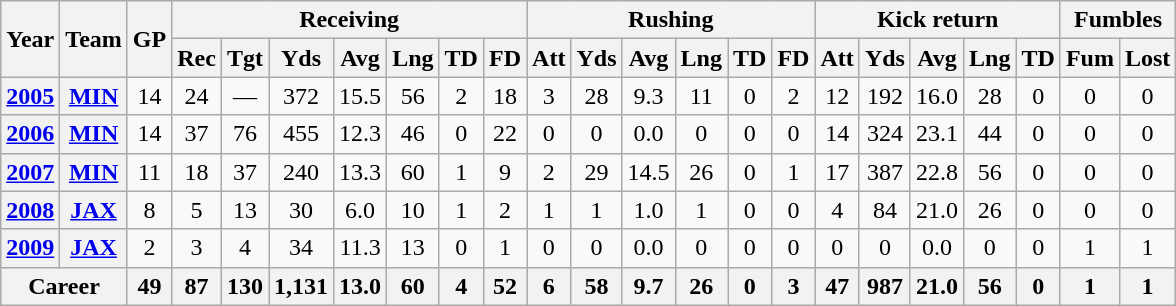<table class="wikitable" style="text-align: center;">
<tr>
<th rowspan="2">Year</th>
<th rowspan="2">Team</th>
<th rowspan="2">GP</th>
<th colspan="7">Receiving</th>
<th colspan="6">Rushing</th>
<th colspan="5">Kick return</th>
<th colspan="2">Fumbles</th>
</tr>
<tr>
<th>Rec</th>
<th>Tgt</th>
<th>Yds</th>
<th>Avg</th>
<th>Lng</th>
<th>TD</th>
<th>FD</th>
<th>Att</th>
<th>Yds</th>
<th>Avg</th>
<th>Lng</th>
<th>TD</th>
<th>FD</th>
<th>Att</th>
<th>Yds</th>
<th>Avg</th>
<th>Lng</th>
<th>TD</th>
<th>Fum</th>
<th>Lost</th>
</tr>
<tr>
<th><a href='#'>2005</a></th>
<th><a href='#'>MIN</a></th>
<td>14</td>
<td>24</td>
<td>—</td>
<td>372</td>
<td>15.5</td>
<td>56</td>
<td>2</td>
<td>18</td>
<td>3</td>
<td>28</td>
<td>9.3</td>
<td>11</td>
<td>0</td>
<td>2</td>
<td>12</td>
<td>192</td>
<td>16.0</td>
<td>28</td>
<td>0</td>
<td>0</td>
<td>0</td>
</tr>
<tr>
<th><a href='#'>2006</a></th>
<th><a href='#'>MIN</a></th>
<td>14</td>
<td>37</td>
<td>76</td>
<td>455</td>
<td>12.3</td>
<td>46</td>
<td>0</td>
<td>22</td>
<td>0</td>
<td>0</td>
<td>0.0</td>
<td>0</td>
<td>0</td>
<td>0</td>
<td>14</td>
<td>324</td>
<td>23.1</td>
<td>44</td>
<td>0</td>
<td>0</td>
<td>0</td>
</tr>
<tr>
<th><a href='#'>2007</a></th>
<th><a href='#'>MIN</a></th>
<td>11</td>
<td>18</td>
<td>37</td>
<td>240</td>
<td>13.3</td>
<td>60</td>
<td>1</td>
<td>9</td>
<td>2</td>
<td>29</td>
<td>14.5</td>
<td>26</td>
<td>0</td>
<td>1</td>
<td>17</td>
<td>387</td>
<td>22.8</td>
<td>56</td>
<td>0</td>
<td>0</td>
<td>0</td>
</tr>
<tr>
<th><a href='#'>2008</a></th>
<th><a href='#'>JAX</a></th>
<td>8</td>
<td>5</td>
<td>13</td>
<td>30</td>
<td>6.0</td>
<td>10</td>
<td>1</td>
<td>2</td>
<td>1</td>
<td>1</td>
<td>1.0</td>
<td>1</td>
<td>0</td>
<td>0</td>
<td>4</td>
<td>84</td>
<td>21.0</td>
<td>26</td>
<td>0</td>
<td>0</td>
<td>0</td>
</tr>
<tr>
<th><a href='#'>2009</a></th>
<th><a href='#'>JAX</a></th>
<td>2</td>
<td>3</td>
<td>4</td>
<td>34</td>
<td>11.3</td>
<td>13</td>
<td>0</td>
<td>1</td>
<td>0</td>
<td>0</td>
<td>0.0</td>
<td>0</td>
<td>0</td>
<td>0</td>
<td>0</td>
<td>0</td>
<td>0.0</td>
<td>0</td>
<td>0</td>
<td>1</td>
<td>1</td>
</tr>
<tr>
<th colspan="2">Career</th>
<th>49</th>
<th>87</th>
<th>130</th>
<th>1,131</th>
<th>13.0</th>
<th>60</th>
<th>4</th>
<th>52</th>
<th>6</th>
<th>58</th>
<th>9.7</th>
<th>26</th>
<th>0</th>
<th>3</th>
<th>47</th>
<th>987</th>
<th>21.0</th>
<th>56</th>
<th>0</th>
<th>1</th>
<th>1</th>
</tr>
</table>
